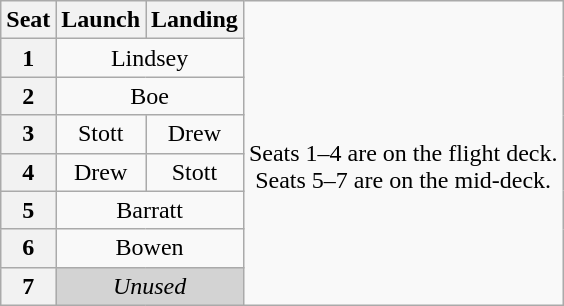<table class="wikitable" style="text-align:center">
<tr>
<th>Seat</th>
<th>Launch</th>
<th>Landing</th>
<td rowspan=8><br>Seats 1–4 are on the flight deck.<br>Seats 5–7 are on the mid-deck.</td>
</tr>
<tr>
<th>1</th>
<td colspan=2>Lindsey</td>
</tr>
<tr>
<th>2</th>
<td colspan=2>Boe</td>
</tr>
<tr>
<th>3</th>
<td>Stott</td>
<td>Drew</td>
</tr>
<tr>
<th>4</th>
<td>Drew</td>
<td>Stott</td>
</tr>
<tr>
<th>5</th>
<td colspan=2>Barratt</td>
</tr>
<tr>
<th>6</th>
<td colspan=2>Bowen</td>
</tr>
<tr>
<th>7</th>
<td colspan=2 style="background-color:lightgray"><em>Unused</em></td>
</tr>
</table>
